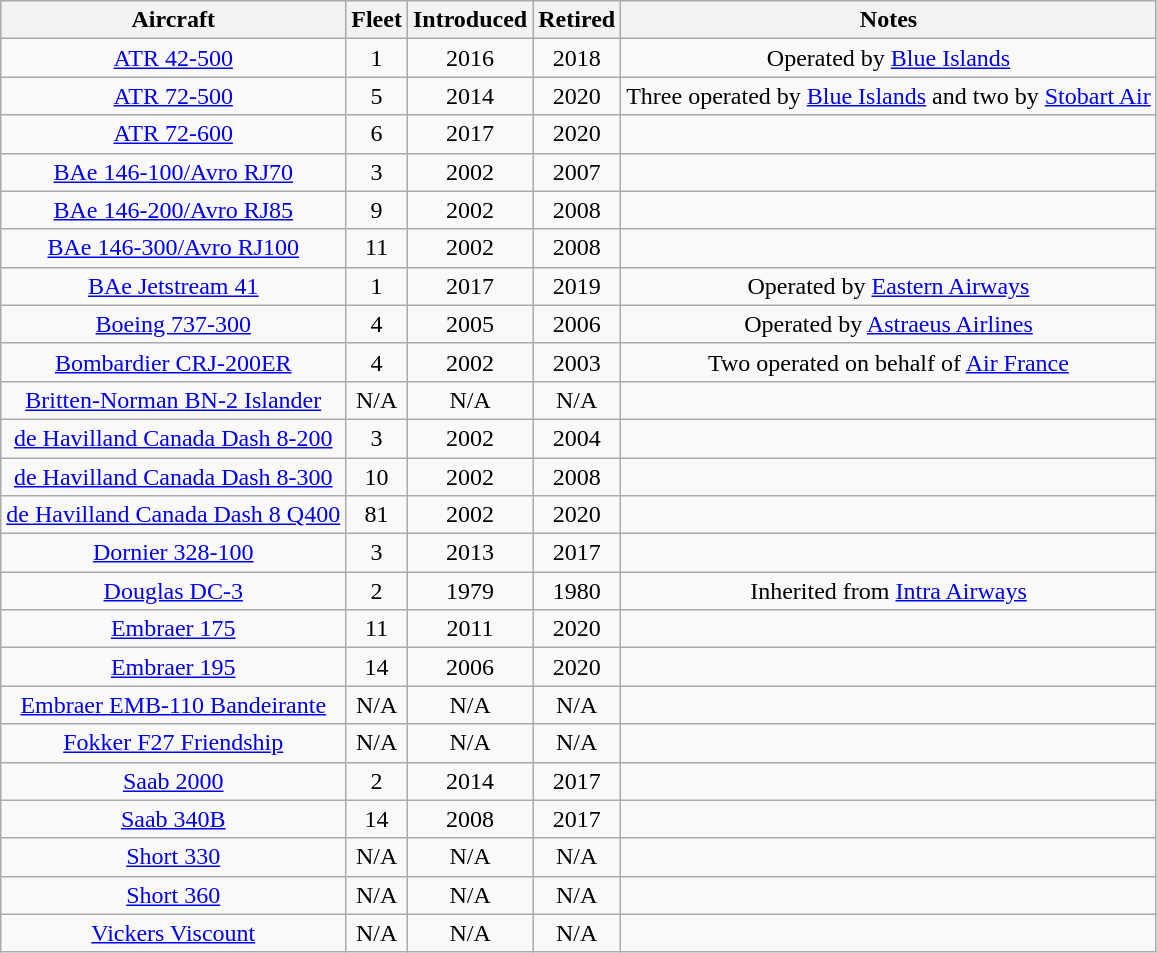<table class="wikitable sortable" style="text-align:center;">
<tr>
<th>Aircraft</th>
<th>Fleet</th>
<th>Introduced</th>
<th>Retired</th>
<th>Notes</th>
</tr>
<tr>
<td><a href='#'>ATR 42-500</a></td>
<td>1</td>
<td>2016</td>
<td>2018</td>
<td>Operated by <a href='#'>Blue Islands</a></td>
</tr>
<tr>
<td><a href='#'>ATR 72-500</a></td>
<td>5</td>
<td>2014</td>
<td>2020</td>
<td>Three operated by <a href='#'>Blue Islands</a> and two by <a href='#'>Stobart Air</a></td>
</tr>
<tr>
<td><a href='#'>ATR 72-600</a></td>
<td>6</td>
<td>2017</td>
<td>2020</td>
<td></td>
</tr>
<tr>
<td><a href='#'>BAe 146-100/Avro RJ70</a></td>
<td>3</td>
<td>2002</td>
<td>2007</td>
<td></td>
</tr>
<tr>
<td><a href='#'>BAe 146-200/Avro RJ85</a></td>
<td>9</td>
<td>2002</td>
<td>2008</td>
<td></td>
</tr>
<tr>
<td><a href='#'>BAe 146-300/Avro RJ100</a></td>
<td>11</td>
<td>2002</td>
<td>2008</td>
<td></td>
</tr>
<tr>
<td><a href='#'>BAe Jetstream 41</a></td>
<td>1</td>
<td>2017</td>
<td>2019</td>
<td>Operated by <a href='#'>Eastern Airways</a></td>
</tr>
<tr>
<td><a href='#'>Boeing 737-300</a></td>
<td>4</td>
<td>2005</td>
<td>2006</td>
<td>Operated by <a href='#'>Astraeus Airlines</a></td>
</tr>
<tr>
<td><a href='#'>Bombardier CRJ-200ER</a></td>
<td>4</td>
<td>2002</td>
<td>2003</td>
<td>Two operated on behalf of <a href='#'>Air France</a></td>
</tr>
<tr>
<td><a href='#'>Britten-Norman BN-2 Islander</a></td>
<td>N/A</td>
<td>N/A</td>
<td>N/A</td>
<td></td>
</tr>
<tr>
<td><a href='#'>de Havilland Canada Dash 8-200</a></td>
<td>3</td>
<td>2002</td>
<td>2004</td>
<td></td>
</tr>
<tr>
<td><a href='#'>de Havilland Canada Dash 8-300</a></td>
<td>10</td>
<td>2002</td>
<td>2008</td>
<td></td>
</tr>
<tr>
<td><a href='#'>de Havilland Canada Dash 8 Q400</a></td>
<td>81</td>
<td>2002</td>
<td>2020</td>
<td></td>
</tr>
<tr>
<td><a href='#'>Dornier 328-100</a></td>
<td>3</td>
<td>2013</td>
<td>2017</td>
<td></td>
</tr>
<tr>
<td><a href='#'>Douglas DC-3</a></td>
<td>2</td>
<td>1979</td>
<td>1980</td>
<td>Inherited from <a href='#'>Intra Airways</a></td>
</tr>
<tr>
<td><a href='#'>Embraer 175</a></td>
<td>11</td>
<td>2011</td>
<td>2020</td>
<td></td>
</tr>
<tr>
<td><a href='#'>Embraer 195</a></td>
<td>14</td>
<td>2006</td>
<td>2020</td>
<td></td>
</tr>
<tr>
<td><a href='#'>Embraer EMB-110 Bandeirante</a></td>
<td>N/A</td>
<td>N/A</td>
<td>N/A</td>
<td></td>
</tr>
<tr>
<td><a href='#'>Fokker F27 Friendship</a></td>
<td>N/A</td>
<td>N/A</td>
<td>N/A</td>
<td></td>
</tr>
<tr>
<td><a href='#'>Saab 2000</a></td>
<td>2</td>
<td>2014</td>
<td>2017</td>
<td></td>
</tr>
<tr>
<td><a href='#'>Saab 340B</a></td>
<td>14</td>
<td>2008</td>
<td>2017</td>
<td></td>
</tr>
<tr>
<td><a href='#'>Short 330</a></td>
<td>N/A</td>
<td>N/A</td>
<td>N/A</td>
<td></td>
</tr>
<tr>
<td><a href='#'>Short 360</a></td>
<td>N/A</td>
<td>N/A</td>
<td>N/A</td>
<td></td>
</tr>
<tr>
<td><a href='#'>Vickers Viscount</a></td>
<td>N/A</td>
<td>N/A</td>
<td>N/A</td>
<td></td>
</tr>
</table>
